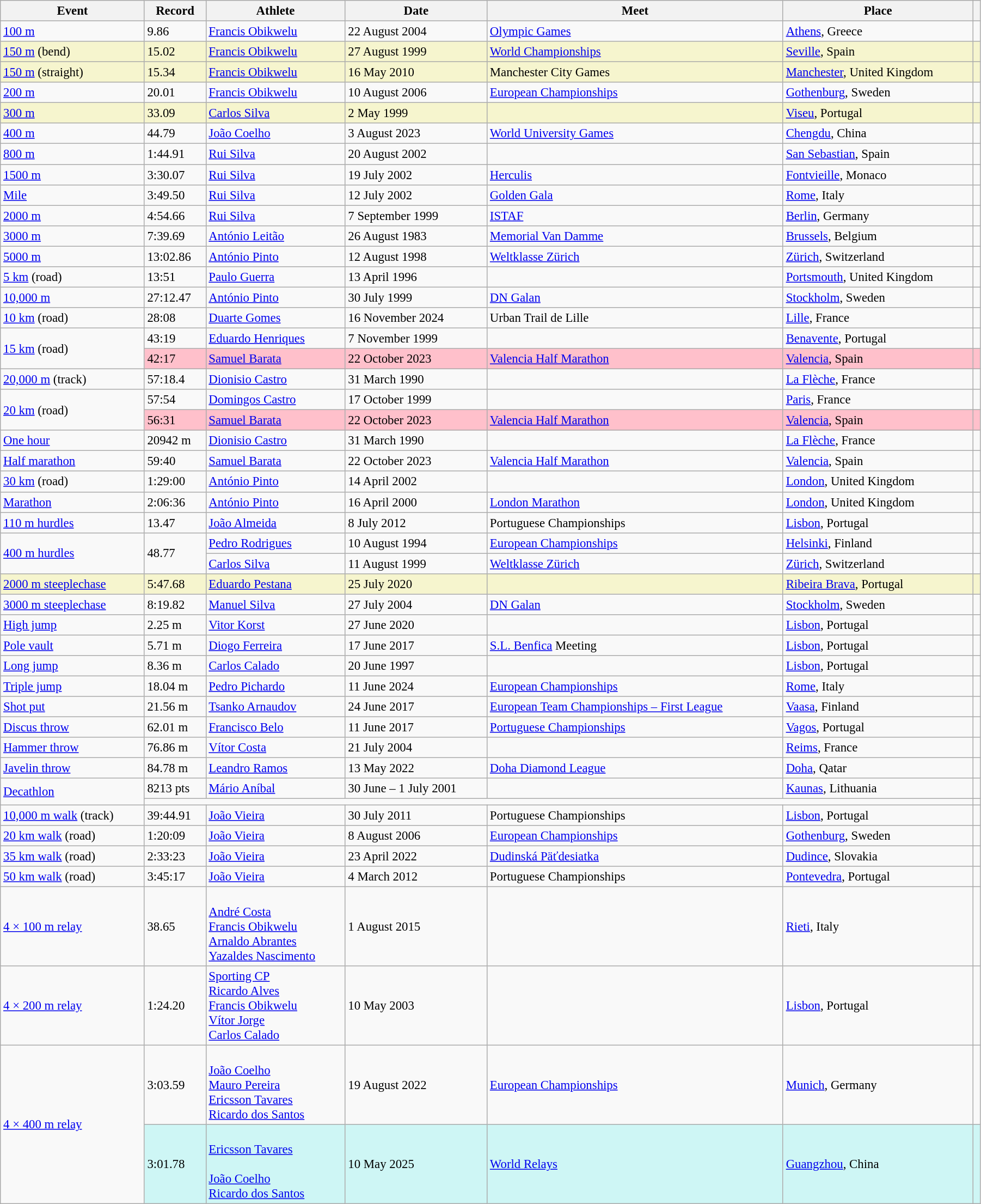<table class="wikitable" style="font-size:95%; width: 95%;">
<tr>
<th>Event</th>
<th>Record</th>
<th>Athlete</th>
<th>Date</th>
<th>Meet</th>
<th>Place</th>
<th></th>
</tr>
<tr>
<td><a href='#'>100 m</a></td>
<td>9.86 </td>
<td><a href='#'>Francis Obikwelu</a></td>
<td>22 August 2004</td>
<td><a href='#'>Olympic Games</a></td>
<td><a href='#'>Athens</a>, Greece</td>
<td></td>
</tr>
<tr style="background:#f6F5CE;">
<td><a href='#'>150 m</a> (bend)</td>
<td>15.02 </td>
<td><a href='#'>Francis Obikwelu</a></td>
<td>27 August 1999</td>
<td><a href='#'>World Championships</a></td>
<td><a href='#'>Seville</a>, Spain</td>
<td></td>
</tr>
<tr style="background:#f6F5CE;">
<td><a href='#'>150 m</a> (straight)</td>
<td>15.34 </td>
<td><a href='#'>Francis Obikwelu</a></td>
<td>16 May 2010</td>
<td>Manchester City Games</td>
<td><a href='#'>Manchester</a>, United Kingdom</td>
<td></td>
</tr>
<tr>
<td><a href='#'>200 m</a></td>
<td>20.01 </td>
<td><a href='#'>Francis Obikwelu</a></td>
<td>10 August 2006</td>
<td><a href='#'>European Championships</a></td>
<td><a href='#'>Gothenburg</a>, Sweden</td>
<td></td>
</tr>
<tr style="background:#f6F5CE;">
<td><a href='#'>300 m</a></td>
<td>33.09</td>
<td><a href='#'>Carlos Silva</a></td>
<td>2 May 1999</td>
<td></td>
<td><a href='#'>Viseu</a>, Portugal</td>
<td></td>
</tr>
<tr>
<td><a href='#'>400 m</a></td>
<td>44.79</td>
<td><a href='#'>João Coelho</a></td>
<td>3 August 2023</td>
<td><a href='#'>World University Games</a></td>
<td><a href='#'>Chengdu</a>, China</td>
<td></td>
</tr>
<tr>
<td><a href='#'>800 m</a></td>
<td>1:44.91</td>
<td><a href='#'>Rui Silva</a></td>
<td>20 August 2002</td>
<td></td>
<td><a href='#'>San Sebastian</a>, Spain</td>
<td></td>
</tr>
<tr>
<td><a href='#'>1500 m</a></td>
<td>3:30.07</td>
<td><a href='#'>Rui Silva</a></td>
<td>19 July 2002</td>
<td><a href='#'>Herculis</a></td>
<td><a href='#'>Fontvieille</a>, Monaco</td>
<td></td>
</tr>
<tr>
<td><a href='#'>Mile</a></td>
<td>3:49.50</td>
<td><a href='#'>Rui Silva</a></td>
<td>12 July 2002</td>
<td><a href='#'>Golden Gala</a></td>
<td><a href='#'>Rome</a>, Italy</td>
<td></td>
</tr>
<tr>
<td><a href='#'>2000 m</a></td>
<td>4:54.66</td>
<td><a href='#'>Rui Silva</a></td>
<td>7 September 1999</td>
<td><a href='#'>ISTAF</a></td>
<td><a href='#'>Berlin</a>, Germany</td>
<td></td>
</tr>
<tr>
<td><a href='#'>3000 m</a></td>
<td>7:39.69</td>
<td><a href='#'>António Leitão</a></td>
<td>26 August 1983</td>
<td><a href='#'>Memorial Van Damme</a></td>
<td><a href='#'>Brussels</a>, Belgium</td>
<td></td>
</tr>
<tr>
<td><a href='#'>5000 m</a></td>
<td>13:02.86</td>
<td><a href='#'>António Pinto</a></td>
<td>12 August 1998</td>
<td><a href='#'>Weltklasse Zürich</a></td>
<td><a href='#'>Zürich</a>, Switzerland</td>
<td></td>
</tr>
<tr>
<td><a href='#'>5 km</a> (road)</td>
<td>13:51</td>
<td><a href='#'>Paulo Guerra</a></td>
<td>13 April 1996</td>
<td></td>
<td><a href='#'>Portsmouth</a>, United Kingdom</td>
<td></td>
</tr>
<tr>
<td><a href='#'>10,000 m</a></td>
<td>27:12.47</td>
<td><a href='#'>António Pinto</a></td>
<td>30 July 1999</td>
<td><a href='#'>DN Galan</a></td>
<td><a href='#'>Stockholm</a>, Sweden</td>
<td></td>
</tr>
<tr>
<td><a href='#'>10 km</a> (road)</td>
<td>28:08</td>
<td><a href='#'>Duarte Gomes</a></td>
<td>16 November 2024</td>
<td>Urban Trail de Lille</td>
<td><a href='#'>Lille</a>, France</td>
<td></td>
</tr>
<tr>
<td rowspan=2><a href='#'>15 km</a> (road)</td>
<td>43:19</td>
<td><a href='#'>Eduardo Henriques</a></td>
<td>7 November 1999</td>
<td></td>
<td><a href='#'>Benavente</a>, Portugal</td>
<td></td>
</tr>
<tr style="background:pink">
<td>42:17</td>
<td><a href='#'>Samuel Barata</a></td>
<td>22 October 2023</td>
<td><a href='#'>Valencia Half Marathon</a></td>
<td><a href='#'>Valencia</a>, Spain</td>
<td></td>
</tr>
<tr>
<td><a href='#'>20,000 m</a> (track)</td>
<td>57:18.4 </td>
<td><a href='#'>Dionisio Castro</a></td>
<td>31 March 1990</td>
<td></td>
<td><a href='#'>La Flèche</a>, France</td>
<td></td>
</tr>
<tr>
<td rowspan=2><a href='#'>20 km</a> (road)</td>
<td>57:54</td>
<td><a href='#'>Domingos Castro</a></td>
<td>17 October 1999</td>
<td></td>
<td><a href='#'>Paris</a>, France</td>
<td></td>
</tr>
<tr style="background:pink">
<td>56:31</td>
<td><a href='#'>Samuel Barata</a></td>
<td>22 October 2023</td>
<td><a href='#'>Valencia Half Marathon</a></td>
<td><a href='#'>Valencia</a>, Spain</td>
<td></td>
</tr>
<tr>
<td><a href='#'>One hour</a></td>
<td>20942 m</td>
<td><a href='#'>Dionisio Castro</a></td>
<td>31 March 1990</td>
<td></td>
<td><a href='#'>La Flèche</a>, France</td>
<td></td>
</tr>
<tr>
<td><a href='#'>Half marathon</a></td>
<td>59:40</td>
<td><a href='#'>Samuel Barata</a></td>
<td>22 October 2023</td>
<td><a href='#'>Valencia Half Marathon</a></td>
<td><a href='#'>Valencia</a>, Spain</td>
<td></td>
</tr>
<tr>
<td><a href='#'>30 km</a> (road)</td>
<td>1:29:00</td>
<td><a href='#'>António Pinto</a></td>
<td>14 April 2002</td>
<td></td>
<td><a href='#'>London</a>, United Kingdom</td>
<td></td>
</tr>
<tr>
<td><a href='#'>Marathon</a></td>
<td>2:06:36</td>
<td><a href='#'>António Pinto</a></td>
<td>16 April 2000</td>
<td><a href='#'>London Marathon</a></td>
<td><a href='#'>London</a>, United Kingdom</td>
<td></td>
</tr>
<tr>
<td><a href='#'>110 m hurdles</a></td>
<td>13.47 </td>
<td><a href='#'>João Almeida</a></td>
<td>8 July 2012</td>
<td>Portuguese Championships</td>
<td><a href='#'>Lisbon</a>, Portugal</td>
<td></td>
</tr>
<tr>
<td rowspan=2><a href='#'>400 m hurdles</a></td>
<td rowspan=2>48.77</td>
<td><a href='#'>Pedro Rodrigues</a></td>
<td>10 August 1994</td>
<td><a href='#'>European Championships</a></td>
<td><a href='#'>Helsinki</a>, Finland</td>
<td></td>
</tr>
<tr>
<td><a href='#'>Carlos Silva</a></td>
<td>11 August 1999</td>
<td><a href='#'>Weltklasse Zürich</a></td>
<td><a href='#'>Zürich</a>, Switzerland</td>
<td></td>
</tr>
<tr style="background:#f6F5CE;">
<td><a href='#'>2000 m steeplechase</a></td>
<td>5:47.68</td>
<td><a href='#'>Eduardo Pestana</a></td>
<td>25 July 2020</td>
<td></td>
<td><a href='#'>Ribeira Brava</a>, Portugal</td>
<td></td>
</tr>
<tr>
<td><a href='#'>3000 m steeplechase</a></td>
<td>8:19.82</td>
<td><a href='#'>Manuel Silva</a></td>
<td>27 July 2004</td>
<td><a href='#'>DN Galan</a></td>
<td><a href='#'>Stockholm</a>, Sweden</td>
<td></td>
</tr>
<tr>
<td><a href='#'>High jump</a></td>
<td>2.25 m</td>
<td><a href='#'>Vitor Korst</a></td>
<td>27 June 2020</td>
<td></td>
<td><a href='#'>Lisbon</a>, Portugal</td>
<td></td>
</tr>
<tr>
<td><a href='#'>Pole vault</a></td>
<td>5.71 m</td>
<td><a href='#'>Diogo Ferreira</a></td>
<td>17 June 2017</td>
<td><a href='#'>S.L. Benfica</a> Meeting</td>
<td><a href='#'>Lisbon</a>, Portugal</td>
<td></td>
</tr>
<tr>
<td><a href='#'>Long jump</a></td>
<td>8.36 m </td>
<td><a href='#'>Carlos Calado</a></td>
<td>20 June 1997</td>
<td></td>
<td><a href='#'>Lisbon</a>, Portugal</td>
<td></td>
</tr>
<tr>
<td><a href='#'>Triple jump</a></td>
<td>18.04 m </td>
<td><a href='#'>Pedro Pichardo</a></td>
<td>11 June 2024</td>
<td><a href='#'>European Championships</a></td>
<td><a href='#'>Rome</a>, Italy</td>
<td></td>
</tr>
<tr>
<td><a href='#'>Shot put</a></td>
<td>21.56 m</td>
<td><a href='#'>Tsanko Arnaudov</a></td>
<td>24 June 2017</td>
<td><a href='#'>European Team Championships – First League</a></td>
<td><a href='#'>Vaasa</a>, Finland</td>
<td></td>
</tr>
<tr>
<td><a href='#'>Discus throw</a></td>
<td>62.01 m </td>
<td><a href='#'>Francisco Belo</a></td>
<td>11 June 2017</td>
<td><a href='#'>Portuguese Championships</a></td>
<td><a href='#'>Vagos</a>, Portugal</td>
<td></td>
</tr>
<tr>
<td><a href='#'>Hammer throw</a></td>
<td>76.86 m</td>
<td><a href='#'>Vítor Costa</a></td>
<td>21 July 2004</td>
<td></td>
<td><a href='#'>Reims</a>, France</td>
<td></td>
</tr>
<tr>
<td><a href='#'>Javelin throw</a></td>
<td>84.78 m</td>
<td><a href='#'>Leandro Ramos</a></td>
<td>13 May 2022</td>
<td><a href='#'>Doha Diamond League</a></td>
<td><a href='#'>Doha</a>, Qatar</td>
<td></td>
</tr>
<tr>
<td rowspan=2><a href='#'>Decathlon</a></td>
<td>8213 pts</td>
<td><a href='#'>Mário Aníbal</a></td>
<td>30 June – 1 July 2001</td>
<td></td>
<td><a href='#'>Kaunas</a>, Lithuania</td>
<td></td>
</tr>
<tr>
<td colspan=5></td>
<td></td>
</tr>
<tr>
<td><a href='#'>10,000 m walk</a> (track)</td>
<td>39:44.91</td>
<td><a href='#'>João Vieira</a></td>
<td>30 July 2011</td>
<td>Portuguese Championships</td>
<td><a href='#'>Lisbon</a>, Portugal</td>
<td></td>
</tr>
<tr>
<td><a href='#'>20 km walk</a> (road)</td>
<td>1:20:09</td>
<td><a href='#'>João Vieira</a></td>
<td>8 August 2006</td>
<td><a href='#'>European Championships</a></td>
<td><a href='#'>Gothenburg</a>, Sweden</td>
<td></td>
</tr>
<tr>
<td><a href='#'>35 km walk</a> (road)</td>
<td>2:33:23</td>
<td><a href='#'>João Vieira</a></td>
<td>23 April 2022</td>
<td><a href='#'>Dudinská Päťdesiatka</a></td>
<td><a href='#'>Dudince</a>, Slovakia</td>
<td></td>
</tr>
<tr>
<td><a href='#'>50 km walk</a> (road)</td>
<td>3:45:17</td>
<td><a href='#'>João Vieira</a></td>
<td>4 March 2012</td>
<td>Portuguese Championships</td>
<td><a href='#'>Pontevedra</a>, Portugal</td>
<td></td>
</tr>
<tr>
<td><a href='#'>4 × 100 m relay</a></td>
<td>38.65</td>
<td><br><a href='#'>André Costa</a><br><a href='#'>Francis Obikwelu</a><br><a href='#'>Arnaldo Abrantes</a><br><a href='#'>Yazaldes Nascimento</a></td>
<td>1 August 2015</td>
<td></td>
<td><a href='#'>Rieti</a>, Italy</td>
<td></td>
</tr>
<tr>
<td><a href='#'>4 × 200 m relay</a></td>
<td>1:24.20</td>
<td> <a href='#'>Sporting CP</a><br><a href='#'>Ricardo Alves</a><br><a href='#'>Francis Obikwelu</a><br><a href='#'>Vítor Jorge</a><br><a href='#'>Carlos Calado</a></td>
<td>10 May 2003</td>
<td></td>
<td><a href='#'>Lisbon</a>, Portugal</td>
<td></td>
</tr>
<tr>
<td rowspan=2><a href='#'>4 × 400 m relay</a></td>
<td>3:03.59</td>
<td><br><a href='#'>João Coelho</a><br><a href='#'>Mauro Pereira</a><br><a href='#'>Ericsson Tavares</a><br><a href='#'>Ricardo dos Santos</a></td>
<td>19 August 2022</td>
<td><a href='#'>European Championships</a></td>
<td><a href='#'>Munich</a>, Germany</td>
<td></td>
</tr>
<tr bgcolor="#CEF6F5">
<td>3:01.78</td>
<td><br><a href='#'>Ericsson Tavares</a><br><br><a href='#'>João Coelho</a><br><a href='#'>Ricardo dos Santos</a></td>
<td>10 May 2025</td>
<td><a href='#'>World Relays</a></td>
<td><a href='#'>Guangzhou</a>, China</td>
<td></td>
</tr>
</table>
